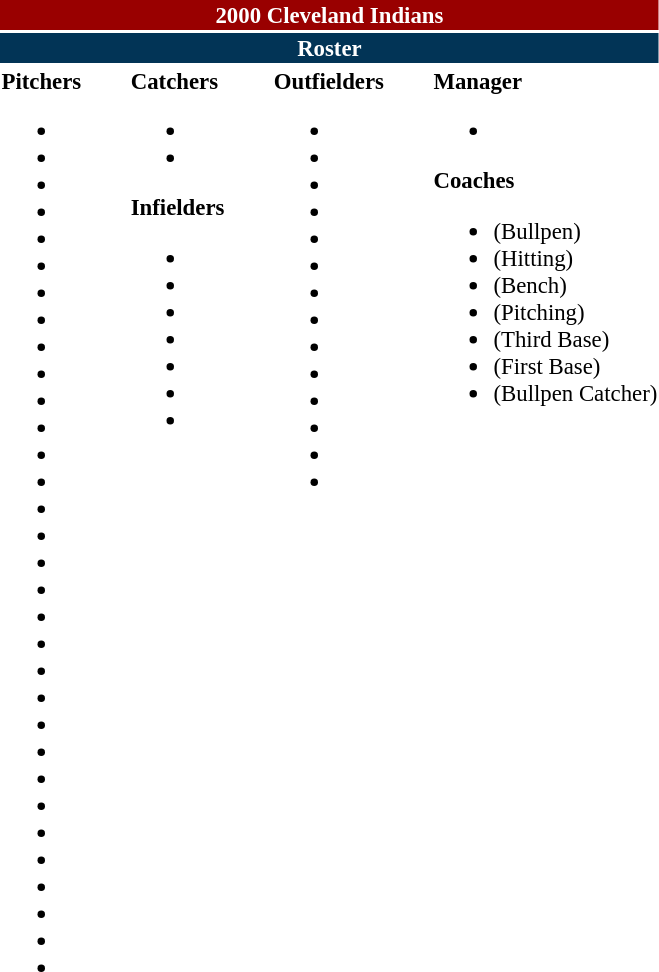<table class="toccolours" style="font-size: 95%;">
<tr>
<th colspan="10" style="background-color: #990000; color: white; text-align: center;">2000 Cleveland Indians</th>
</tr>
<tr>
<td colspan="10" style="background-color: #023456; color: #FFFFFF; text-align: center;"><strong>Roster</strong></td>
</tr>
<tr>
<td valign="top"><strong>Pitchers</strong><br><ul><li></li><li></li><li></li><li></li><li></li><li></li><li></li><li></li><li></li><li></li><li></li><li></li><li></li><li></li><li></li><li></li><li></li><li></li><li></li><li></li><li></li><li></li><li></li><li></li><li></li><li></li><li></li><li></li><li></li><li></li><li></li><li></li></ul></td>
<td width="25px"></td>
<td valign="top"><strong>Catchers</strong><br><ul><li></li><li></li></ul><strong>Infielders</strong><ul><li></li><li></li><li></li><li></li><li></li><li></li><li></li></ul></td>
<td width="25px"></td>
<td valign="top"><strong>Outfielders</strong><br><ul><li></li><li></li><li></li><li></li><li></li><li></li><li></li><li></li><li></li><li></li><li></li><li></li><li></li><li></li></ul></td>
<td width="25px"></td>
<td valign="top"><strong>Manager</strong><br><ul><li></li></ul><strong>Coaches</strong><ul><li> (Bullpen)</li><li> (Hitting)</li><li> (Bench)</li><li> (Pitching)</li><li> (Third Base)</li><li> (First Base)</li><li> (Bullpen Catcher)</li></ul></td>
</tr>
</table>
